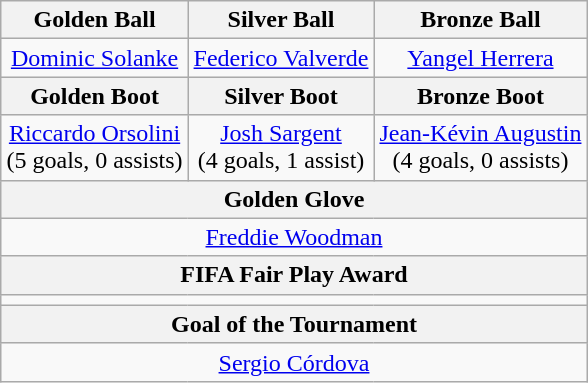<table class="wikitable" style="margin:auto;text-align:center">
<tr>
<th>Golden Ball</th>
<th>Silver Ball</th>
<th>Bronze Ball</th>
</tr>
<tr>
<td> <a href='#'>Dominic Solanke</a></td>
<td> <a href='#'>Federico Valverde</a></td>
<td> <a href='#'>Yangel Herrera</a></td>
</tr>
<tr>
<th>Golden Boot</th>
<th>Silver Boot</th>
<th>Bronze Boot</th>
</tr>
<tr>
<td> <a href='#'>Riccardo Orsolini</a><br>(5 goals, 0 assists)</td>
<td> <a href='#'>Josh Sargent</a><br>(4 goals, 1 assist)</td>
<td> <a href='#'>Jean-Kévin Augustin</a><br>(4 goals, 0 assists)</td>
</tr>
<tr>
<th colspan="3">Golden Glove</th>
</tr>
<tr>
<td colspan="3"> <a href='#'>Freddie Woodman</a></td>
</tr>
<tr>
<th colspan="3">FIFA Fair Play Award</th>
</tr>
<tr>
<td colspan="3"></td>
</tr>
<tr>
<th colspan="3">Goal of the Tournament</th>
</tr>
<tr>
<td colspan="3"> <a href='#'>Sergio Córdova</a></td>
</tr>
</table>
